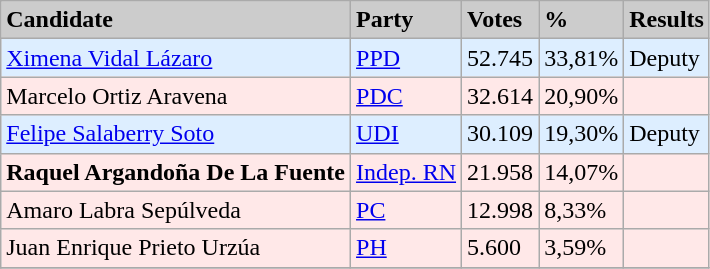<table class="wikitable">
<tr>
<td bgcolor=#cccccc><strong>Candidate</strong></td>
<td bgcolor=#cccccc><strong>Party</strong></td>
<td bgcolor=#cccccc><strong>Votes</strong></td>
<td bgcolor=#cccccc><strong>%</strong></td>
<td bgcolor=#cccccc><strong>Results</strong></td>
</tr>
<tr>
<td bgcolor=#DDEEFF><a href='#'>Ximena Vidal Lázaro</a></td>
<td bgcolor=#DDEEFF><a href='#'>PPD</a></td>
<td bgcolor=#DDEEFF>52.745</td>
<td bgcolor=#DDEEFF>33,81%</td>
<td bgcolor=#DDEEFF>Deputy</td>
</tr>
<tr>
<td bgcolor=#FFE8E8>Marcelo Ortiz Aravena</td>
<td bgcolor=#FFE8E8><a href='#'>PDC</a></td>
<td bgcolor=#FFE8E8>32.614</td>
<td bgcolor=#FFE8E8>20,90%</td>
<td bgcolor=#FFE8E8></td>
</tr>
<tr>
<td bgcolor=#DDEEFF><a href='#'>Felipe Salaberry Soto</a></td>
<td bgcolor=#DDEEFF><a href='#'>UDI</a></td>
<td bgcolor=#DDEEFF>30.109</td>
<td bgcolor=#DDEEFF>19,30%</td>
<td bgcolor=#DDEEFF>Deputy</td>
</tr>
<tr>
<td bgcolor=#FFE8E8><strong>Raquel Argandoña De La Fuente</strong></td>
<td bgcolor=#FFE8E8><a href='#'>Indep. RN</a></td>
<td bgcolor=#FFE8E8>21.958</td>
<td bgcolor=#FFE8E8>14,07%</td>
<td bgcolor=#FFE8E8></td>
</tr>
<tr>
<td bgcolor=#FFE8E8>Amaro Labra Sepúlveda</td>
<td bgcolor=#FFE8E8><a href='#'>PC</a></td>
<td bgcolor=#FFE8E8>12.998</td>
<td bgcolor=#FFE8E8>8,33%</td>
<td bgcolor=#FFE8E8></td>
</tr>
<tr>
<td bgcolor=#FFE8E8>Juan Enrique Prieto Urzúa</td>
<td bgcolor=#FFE8E8><a href='#'>PH</a></td>
<td bgcolor=#FFE8E8>5.600</td>
<td bgcolor=#FFE8E8>3,59%</td>
<td bgcolor=#FFE8E8></td>
</tr>
<tr>
</tr>
</table>
